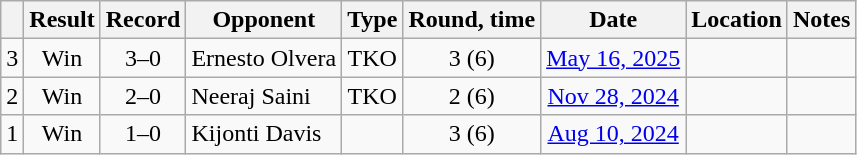<table class="wikitable" style="text-align:center">
<tr>
<th></th>
<th>Result</th>
<th>Record</th>
<th>Opponent</th>
<th>Type</th>
<th>Round, time</th>
<th>Date</th>
<th>Location</th>
<th>Notes</th>
</tr>
<tr>
<td>3</td>
<td>Win</td>
<td>3–0</td>
<td style="text-align:left;">Ernesto Olvera</td>
<td>TKO</td>
<td>3 (6) </td>
<td><a href='#'>May 16, 2025</a></td>
<td style="text-align:left;"></td>
<td></td>
</tr>
<tr>
<td>2</td>
<td>Win</td>
<td>2–0</td>
<td style="text-align:left;">Neeraj Saini</td>
<td>TKO</td>
<td>2 (6) </td>
<td><a href='#'>Nov 28, 2024</a></td>
<td style="text-align:left;"></td>
<td></td>
</tr>
<tr>
<td>1</td>
<td>Win</td>
<td>1–0</td>
<td style="text-align:left;">Kijonti Davis</td>
<td></td>
<td>3 (6) </td>
<td><a href='#'>Aug 10, 2024</a></td>
<td style="text-align:left;"></td>
<td></td>
</tr>
</table>
